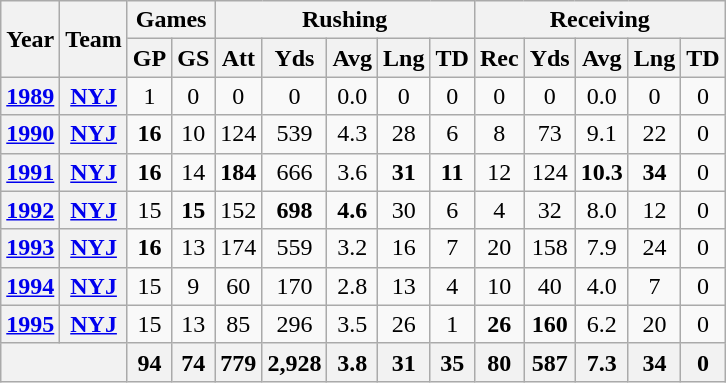<table class="wikitable" style="text-align:center;">
<tr>
<th rowspan="2">Year</th>
<th rowspan="2">Team</th>
<th colspan="2">Games</th>
<th colspan="5">Rushing</th>
<th colspan="5">Receiving</th>
</tr>
<tr>
<th>GP</th>
<th>GS</th>
<th>Att</th>
<th>Yds</th>
<th>Avg</th>
<th>Lng</th>
<th>TD</th>
<th>Rec</th>
<th>Yds</th>
<th>Avg</th>
<th>Lng</th>
<th>TD</th>
</tr>
<tr>
<th><a href='#'>1989</a></th>
<th><a href='#'>NYJ</a></th>
<td>1</td>
<td>0</td>
<td>0</td>
<td>0</td>
<td>0.0</td>
<td>0</td>
<td>0</td>
<td>0</td>
<td>0</td>
<td>0.0</td>
<td>0</td>
<td>0</td>
</tr>
<tr>
<th><a href='#'>1990</a></th>
<th><a href='#'>NYJ</a></th>
<td><strong>16</strong></td>
<td>10</td>
<td>124</td>
<td>539</td>
<td>4.3</td>
<td>28</td>
<td>6</td>
<td>8</td>
<td>73</td>
<td>9.1</td>
<td>22</td>
<td>0</td>
</tr>
<tr>
<th><a href='#'>1991</a></th>
<th><a href='#'>NYJ</a></th>
<td><strong>16</strong></td>
<td>14</td>
<td><strong>184</strong></td>
<td>666</td>
<td>3.6</td>
<td><strong>31</strong></td>
<td><strong>11</strong></td>
<td>12</td>
<td>124</td>
<td><strong>10.3</strong></td>
<td><strong>34</strong></td>
<td>0</td>
</tr>
<tr>
<th><a href='#'>1992</a></th>
<th><a href='#'>NYJ</a></th>
<td>15</td>
<td><strong>15</strong></td>
<td>152</td>
<td><strong>698</strong></td>
<td><strong>4.6</strong></td>
<td>30</td>
<td>6</td>
<td>4</td>
<td>32</td>
<td>8.0</td>
<td>12</td>
<td>0</td>
</tr>
<tr>
<th><a href='#'>1993</a></th>
<th><a href='#'>NYJ</a></th>
<td><strong>16</strong></td>
<td>13</td>
<td>174</td>
<td>559</td>
<td>3.2</td>
<td>16</td>
<td>7</td>
<td>20</td>
<td>158</td>
<td>7.9</td>
<td>24</td>
<td>0</td>
</tr>
<tr>
<th><a href='#'>1994</a></th>
<th><a href='#'>NYJ</a></th>
<td>15</td>
<td>9</td>
<td>60</td>
<td>170</td>
<td>2.8</td>
<td>13</td>
<td>4</td>
<td>10</td>
<td>40</td>
<td>4.0</td>
<td>7</td>
<td>0</td>
</tr>
<tr>
<th><a href='#'>1995</a></th>
<th><a href='#'>NYJ</a></th>
<td>15</td>
<td>13</td>
<td>85</td>
<td>296</td>
<td>3.5</td>
<td>26</td>
<td>1</td>
<td><strong>26</strong></td>
<td><strong>160</strong></td>
<td>6.2</td>
<td>20</td>
<td>0</td>
</tr>
<tr>
<th colspan="2"></th>
<th>94</th>
<th>74</th>
<th>779</th>
<th>2,928</th>
<th>3.8</th>
<th>31</th>
<th>35</th>
<th>80</th>
<th>587</th>
<th>7.3</th>
<th>34</th>
<th>0</th>
</tr>
</table>
